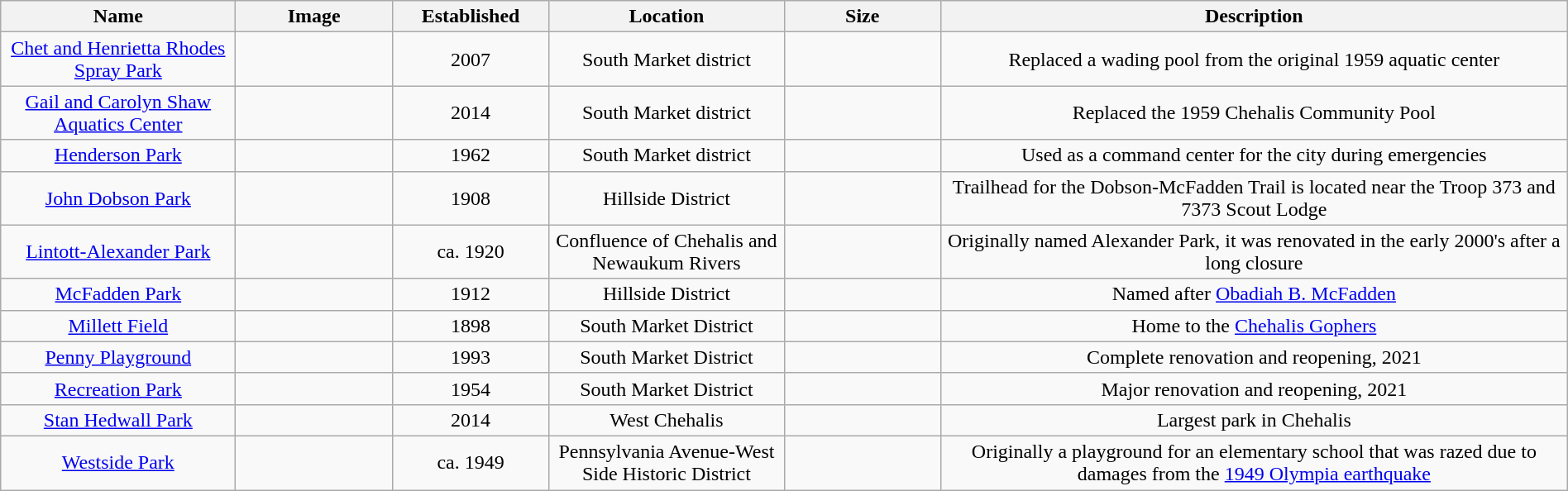<table class="wikitable sortable" style="text-align:center; width:100%">
<tr>
<th width=15%>Name</th>
<th width=10% class = "unsortable">Image</th>
<th>Established</th>
<th width=15%>Location</th>
<th width=10%>Size</th>
<th width=40% class = "unsortable">Description</th>
</tr>
<tr>
<td><a href='#'>Chet and Henrietta Rhodes Spray Park</a></td>
<td></td>
<td>2007</td>
<td>South Market district</td>
<td></td>
<td>Replaced a wading pool from the original 1959 aquatic center</td>
</tr>
<tr>
<td><a href='#'>Gail and Carolyn Shaw Aquatics Center</a></td>
<td></td>
<td>2014</td>
<td>South Market district</td>
<td></td>
<td>Replaced the 1959 Chehalis Community Pool</td>
</tr>
<tr>
<td><a href='#'>Henderson Park</a></td>
<td></td>
<td>1962</td>
<td>South Market district</td>
<td></td>
<td>Used as a command center for the city during emergencies</td>
</tr>
<tr>
<td><a href='#'>John Dobson Park</a></td>
<td></td>
<td>1908</td>
<td>Hillside District</td>
<td></td>
<td>Trailhead for the Dobson-McFadden Trail is located near the Troop 373 and 7373 Scout Lodge</td>
</tr>
<tr>
<td><a href='#'>Lintott-Alexander Park</a></td>
<td></td>
<td>ca. 1920</td>
<td>Confluence of Chehalis and Newaukum Rivers</td>
<td></td>
<td>Originally named Alexander Park, it was renovated in the early 2000's after a long closure</td>
</tr>
<tr>
<td><a href='#'>McFadden Park</a></td>
<td></td>
<td>1912</td>
<td>Hillside District</td>
<td></td>
<td>Named after <a href='#'>Obadiah B. McFadden</a></td>
</tr>
<tr>
<td><a href='#'>Millett Field</a></td>
<td></td>
<td>1898</td>
<td>South Market District</td>
<td></td>
<td>Home to the <a href='#'>Chehalis Gophers</a></td>
</tr>
<tr>
<td><a href='#'>Penny Playground</a></td>
<td></td>
<td>1993</td>
<td>South Market District</td>
<td></td>
<td>Complete renovation and reopening, 2021</td>
</tr>
<tr>
<td><a href='#'>Recreation Park</a></td>
<td></td>
<td>1954</td>
<td>South Market District</td>
<td></td>
<td>Major renovation and reopening, 2021</td>
</tr>
<tr>
<td><a href='#'>Stan Hedwall Park</a></td>
<td></td>
<td>2014</td>
<td>West Chehalis</td>
<td></td>
<td>Largest park in Chehalis</td>
</tr>
<tr>
<td><a href='#'>Westside Park</a></td>
<td></td>
<td>ca. 1949</td>
<td>Pennsylvania Avenue-West Side Historic District</td>
<td></td>
<td>Originally a playground for an elementary school that was razed due to damages from the <a href='#'>1949 Olympia earthquake</a></td>
</tr>
</table>
